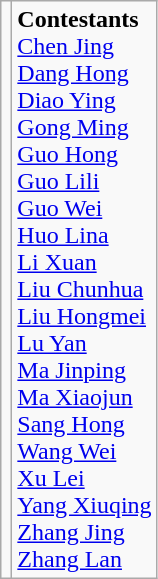<table class="wikitable" style="text-align:center">
<tr>
<td></td>
<td align=left><strong>Contestants</strong><br> <a href='#'>Chen Jing</a> <br> <a href='#'>Dang Hong</a> <br> <a href='#'>Diao Ying</a> <br> <a href='#'>Gong Ming</a> <br> <a href='#'>Guo Hong</a> <br> <a href='#'>Guo Lili</a> <br> <a href='#'>Guo Wei</a> <br> <a href='#'>Huo Lina</a> <br> <a href='#'>Li Xuan</a> <br> <a href='#'>Liu Chunhua</a> <br> <a href='#'>Liu Hongmei</a> <br> <a href='#'>Lu Yan</a> <br> <a href='#'>Ma Jinping</a> <br> <a href='#'>Ma Xiaojun</a> <br> <a href='#'>Sang Hong</a> <br> <a href='#'>Wang Wei</a> <br> <a href='#'>Xu Lei</a> <br> <a href='#'>Yang Xiuqing</a> <br> <a href='#'>Zhang Jing</a> <br> <a href='#'>Zhang Lan</a></td>
</tr>
</table>
